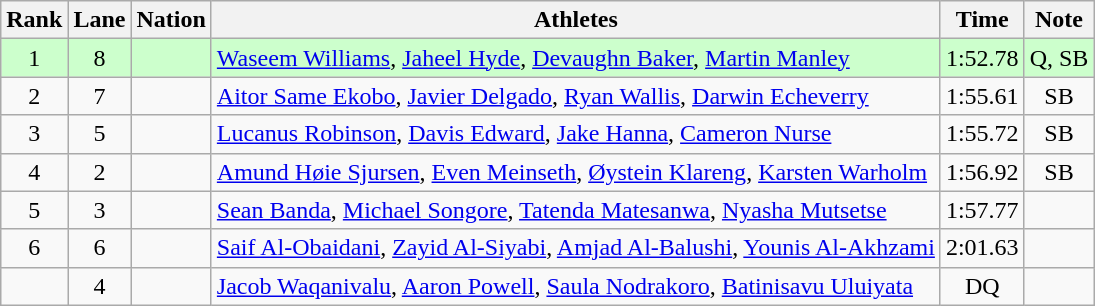<table class="wikitable sortable" style="text-align:center">
<tr>
<th>Rank</th>
<th>Lane</th>
<th>Nation</th>
<th>Athletes</th>
<th>Time</th>
<th>Note</th>
</tr>
<tr bgcolor=ccffcc>
<td>1</td>
<td>8</td>
<td align=left></td>
<td align=left><a href='#'>Waseem Williams</a>, <a href='#'>Jaheel Hyde</a>, <a href='#'>Devaughn Baker</a>, <a href='#'>Martin Manley</a></td>
<td>1:52.78</td>
<td>Q, SB</td>
</tr>
<tr>
<td>2</td>
<td>7</td>
<td align=left></td>
<td align=left><a href='#'>Aitor Same Ekobo</a>, <a href='#'>Javier Delgado</a>, <a href='#'>Ryan Wallis</a>, <a href='#'>Darwin Echeverry</a></td>
<td>1:55.61</td>
<td>SB</td>
</tr>
<tr>
<td>3</td>
<td>5</td>
<td align=left></td>
<td align=left><a href='#'>Lucanus Robinson</a>, <a href='#'>Davis Edward</a>, <a href='#'>Jake Hanna</a>, <a href='#'>Cameron Nurse</a></td>
<td>1:55.72</td>
<td>SB</td>
</tr>
<tr>
<td>4</td>
<td>2</td>
<td align=left></td>
<td align=left><a href='#'>Amund Høie Sjursen</a>, <a href='#'>Even Meinseth</a>, <a href='#'>Øystein Klareng</a>, <a href='#'>Karsten Warholm</a></td>
<td>1:56.92</td>
<td>SB</td>
</tr>
<tr>
<td>5</td>
<td>3</td>
<td align=left></td>
<td align=left><a href='#'>Sean Banda</a>, <a href='#'>Michael Songore</a>, <a href='#'>Tatenda Matesanwa</a>, <a href='#'>Nyasha Mutsetse</a></td>
<td>1:57.77</td>
<td></td>
</tr>
<tr>
<td>6</td>
<td>6</td>
<td align=left></td>
<td align=left><a href='#'>Saif Al-Obaidani</a>, <a href='#'>Zayid Al-Siyabi</a>, <a href='#'>Amjad Al-Balushi</a>, <a href='#'>Younis Al-Akhzami</a></td>
<td>2:01.63</td>
<td></td>
</tr>
<tr>
<td></td>
<td>4</td>
<td align=left></td>
<td align=left><a href='#'>Jacob Waqanivalu</a>, <a href='#'>Aaron Powell</a>, <a href='#'>Saula Nodrakoro</a>, <a href='#'>Batinisavu Uluiyata</a></td>
<td>DQ</td>
<td></td>
</tr>
</table>
